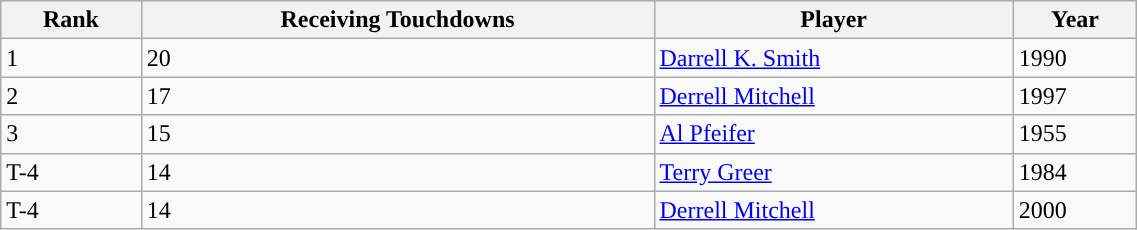<table class="wikitable" style="width:60%;">
<tr>
<th>Rank</th>
<th>Receiving Touchdowns</th>
<th>Player</th>
<th>Year</th>
</tr>
<tr>
<td>1</td>
<td>20</td>
<td><a href='#'>Darrell K. Smith</a></td>
<td>1990</td>
</tr>
<tr>
<td>2</td>
<td>17</td>
<td><a href='#'>Derrell Mitchell</a></td>
<td>1997</td>
</tr>
<tr>
<td>3</td>
<td>15</td>
<td><a href='#'>Al Pfeifer</a></td>
<td>1955</td>
</tr>
<tr>
<td>T-4</td>
<td>14</td>
<td><a href='#'>Terry Greer</a></td>
<td>1984</td>
</tr>
<tr>
<td>T-4</td>
<td>14</td>
<td><a href='#'>Derrell Mitchell</a></td>
<td>2000</td>
</tr>
</table>
